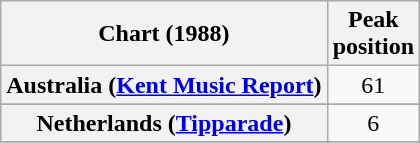<table class="wikitable sortable plainrowheaders" style="text-align:center">
<tr>
<th scope="col">Chart (1988)</th>
<th scope="col">Peak<br>position</th>
</tr>
<tr>
<th scope="row">Australia (<a href='#'>Kent Music Report</a>)</th>
<td>61</td>
</tr>
<tr>
</tr>
<tr>
</tr>
<tr>
<th scope="row">Netherlands (<a href='#'>Tipparade</a>)</th>
<td>6</td>
</tr>
<tr>
</tr>
</table>
